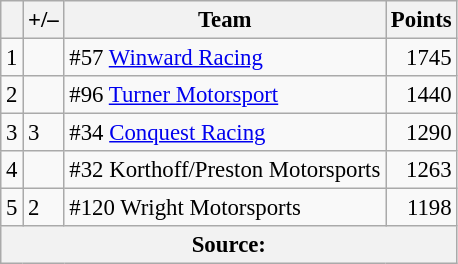<table class="wikitable" style="font-size: 95%;">
<tr>
<th scope="col"></th>
<th scope="col">+/–</th>
<th scope="col">Team</th>
<th scope="col">Points</th>
</tr>
<tr>
<td align=center>1</td>
<td align="left"></td>
<td>#57 <a href='#'>Winward Racing</a></td>
<td align=right>1745</td>
</tr>
<tr>
<td align=center>2</td>
<td align="left"></td>
<td>#96 <a href='#'>Turner Motorsport</a></td>
<td align=right>1440</td>
</tr>
<tr>
<td align=center>3</td>
<td align=left> 3</td>
<td>#34 <a href='#'>Conquest Racing</a></td>
<td align=right>1290</td>
</tr>
<tr>
<td align=center>4</td>
<td align=left></td>
<td>#32 Korthoff/Preston Motorsports</td>
<td align=right>1263</td>
</tr>
<tr>
<td align=center>5</td>
<td align=left> 2</td>
<td>#120 Wright Motorsports</td>
<td align=right>1198</td>
</tr>
<tr>
<th colspan=5>Source:</th>
</tr>
</table>
